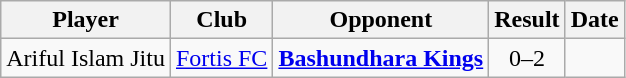<table class="wikitable">
<tr>
<th>Player</th>
<th>Club</th>
<th>Opponent</th>
<th style="text-align:center">Result</th>
<th>Date</th>
</tr>
<tr>
<td> Ariful Islam Jitu</td>
<td><a href='#'>Fortis FC</a></td>
<td><strong><a href='#'>Bashundhara Kings</a></strong></td>
<td align="center">0–2</td>
<td></td>
</tr>
</table>
